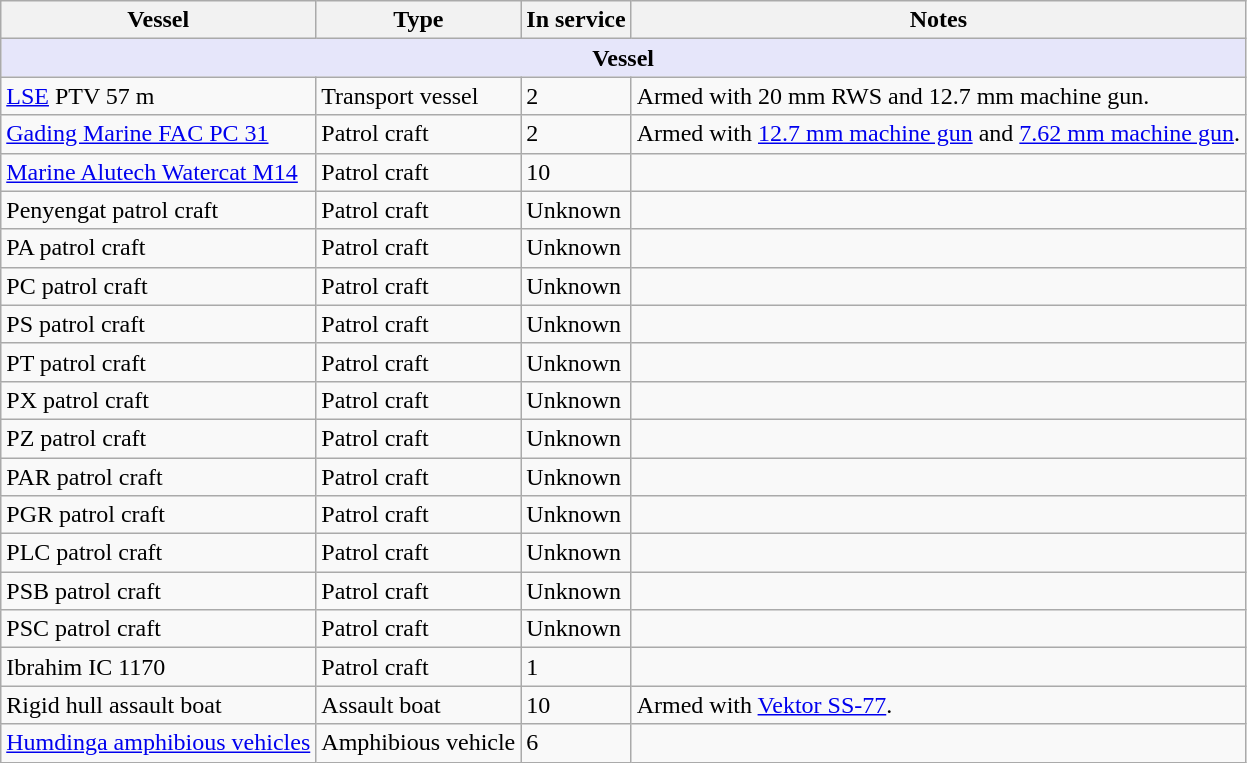<table class="wikitable">
<tr>
<th style="text-align: center;">Vessel</th>
<th style="text-align: center;">Type</th>
<th style="text-align: center;">In service</th>
<th style="text-align: center;">Notes</th>
</tr>
<tr>
<th style="align: center; background: lavender;" colspan="7">Vessel</th>
</tr>
<tr>
<td><a href='#'>LSE</a> PTV 57 m</td>
<td>Transport vessel</td>
<td>2</td>
<td>Armed with 20 mm RWS and 12.7 mm machine gun.</td>
</tr>
<tr>
<td><a href='#'>Gading Marine FAC PC 31</a></td>
<td>Patrol craft</td>
<td>2</td>
<td>Armed with <a href='#'>12.7 mm machine gun</a> and <a href='#'>7.62 mm machine gun</a>.</td>
</tr>
<tr>
<td><a href='#'>Marine Alutech Watercat M14</a></td>
<td>Patrol craft</td>
<td>10</td>
<td></td>
</tr>
<tr>
<td>Penyengat patrol craft</td>
<td>Patrol craft</td>
<td>Unknown</td>
<td></td>
</tr>
<tr>
<td>PA patrol craft</td>
<td>Patrol craft</td>
<td>Unknown</td>
<td></td>
</tr>
<tr>
<td>PC patrol craft</td>
<td>Patrol craft</td>
<td>Unknown</td>
<td></td>
</tr>
<tr>
<td>PS patrol craft</td>
<td>Patrol craft</td>
<td>Unknown</td>
<td></td>
</tr>
<tr>
<td>PT patrol craft</td>
<td>Patrol craft</td>
<td>Unknown</td>
<td></td>
</tr>
<tr>
<td>PX patrol craft</td>
<td>Patrol craft</td>
<td>Unknown</td>
<td></td>
</tr>
<tr>
<td>PZ patrol craft</td>
<td>Patrol craft</td>
<td>Unknown</td>
<td></td>
</tr>
<tr>
<td>PAR patrol craft</td>
<td>Patrol craft</td>
<td>Unknown</td>
<td></td>
</tr>
<tr>
<td>PGR patrol craft</td>
<td>Patrol craft</td>
<td>Unknown</td>
<td></td>
</tr>
<tr>
<td>PLC patrol craft</td>
<td>Patrol craft</td>
<td>Unknown</td>
<td></td>
</tr>
<tr>
<td>PSB patrol craft</td>
<td>Patrol craft</td>
<td>Unknown</td>
<td></td>
</tr>
<tr>
<td>PSC patrol craft</td>
<td>Patrol craft</td>
<td>Unknown</td>
<td></td>
</tr>
<tr>
<td>Ibrahim IC 1170</td>
<td>Patrol craft</td>
<td>1</td>
<td></td>
</tr>
<tr>
<td>Rigid hull assault boat</td>
<td>Assault boat</td>
<td>10</td>
<td>Armed with <a href='#'>Vektor SS-77</a>.</td>
</tr>
<tr>
<td><a href='#'>Humdinga amphibious vehicles</a></td>
<td>Amphibious vehicle</td>
<td>6</td>
<td></td>
</tr>
</table>
